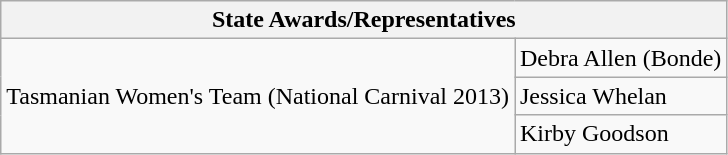<table class="wikitable">
<tr>
<th colspan="2"><strong>State Awards/Representatives</strong></th>
</tr>
<tr>
<td rowspan="3">Tasmanian Women's Team (National Carnival 2013)</td>
<td>Debra Allen (Bonde)</td>
</tr>
<tr>
<td>Jessica Whelan</td>
</tr>
<tr>
<td>Kirby Goodson</td>
</tr>
</table>
